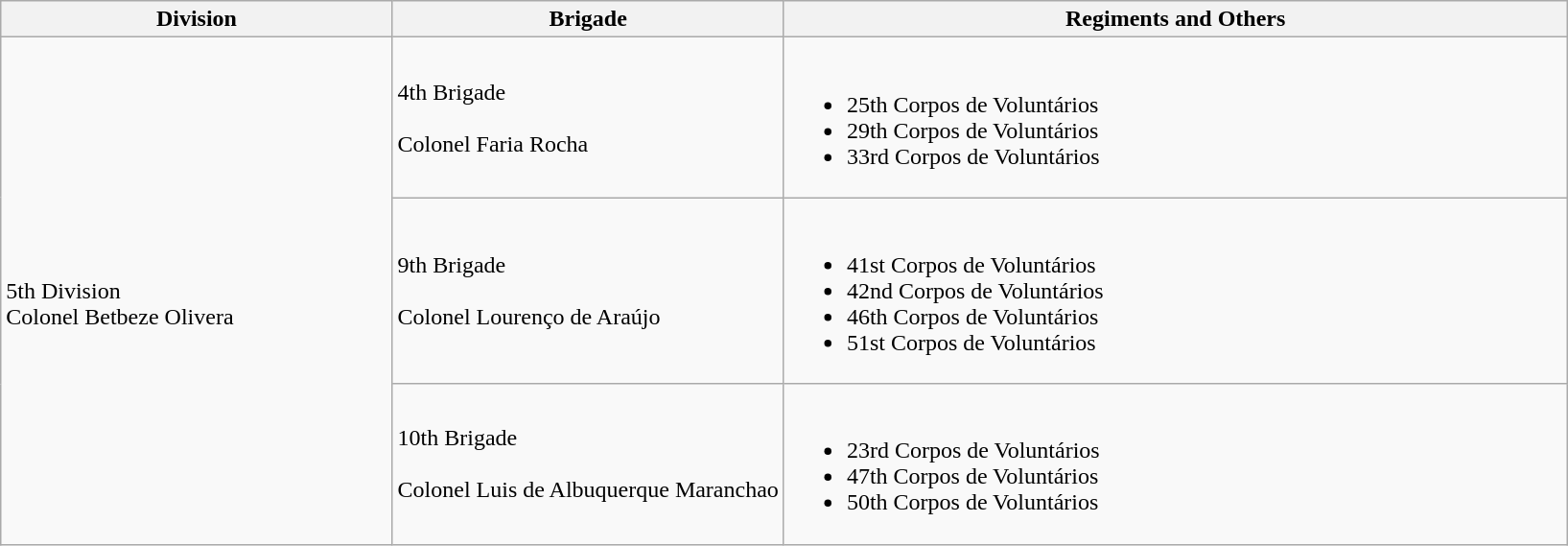<table class="wikitable">
<tr>
<th style="width:25%;">Division</th>
<th style="width:25%;">Brigade</th>
<th>Regiments and Others</th>
</tr>
<tr>
<td rowspan=3><br>5th Division
<br>
Colonel Betbeze Olivera</td>
<td>4th Brigade<br><br>
Colonel Faria Rocha</td>
<td><br><ul><li>25th Corpos de Voluntários</li><li>29th Corpos de Voluntários</li><li>33rd Corpos de Voluntários</li></ul></td>
</tr>
<tr>
<td>9th Brigade<br><br>
Colonel Lourenço de Araújo</td>
<td><br><ul><li>41st Corpos de Voluntários</li><li>42nd Corpos de Voluntários</li><li>46th Corpos de Voluntários</li><li>51st Corpos de Voluntários</li></ul></td>
</tr>
<tr>
<td>10th Brigade<br><br>
Colonel Luis de Albuquerque Maranchao</td>
<td><br><ul><li>23rd Corpos de Voluntários</li><li>47th Corpos de Voluntários</li><li>50th Corpos de Voluntários</li></ul></td>
</tr>
</table>
